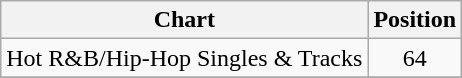<table class="wikitable">
<tr>
<th>Chart</th>
<th>Position</th>
</tr>
<tr>
<td align="left">Hot R&B/Hip-Hop Singles & Tracks</td>
<td align="center">64</td>
</tr>
<tr>
</tr>
</table>
